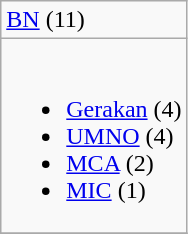<table class="wikitable">
<tr>
<td> <a href='#'>BN</a> (11)</td>
</tr>
<tr>
<td><br><ul><li> <a href='#'>Gerakan</a> (4)</li><li> <a href='#'>UMNO</a> (4)</li><li> <a href='#'>MCA</a> (2)</li><li> <a href='#'>MIC</a> (1)</li></ul></td>
</tr>
<tr>
</tr>
</table>
